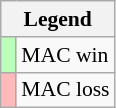<table class="wikitable" style="font-size:90%">
<tr>
<th colspan="2">Legend</th>
</tr>
<tr>
<td style="background:#bfb;"> </td>
<td>MAC win</td>
</tr>
<tr>
<td style="background:#fbb;"> </td>
<td>MAC loss</td>
</tr>
</table>
